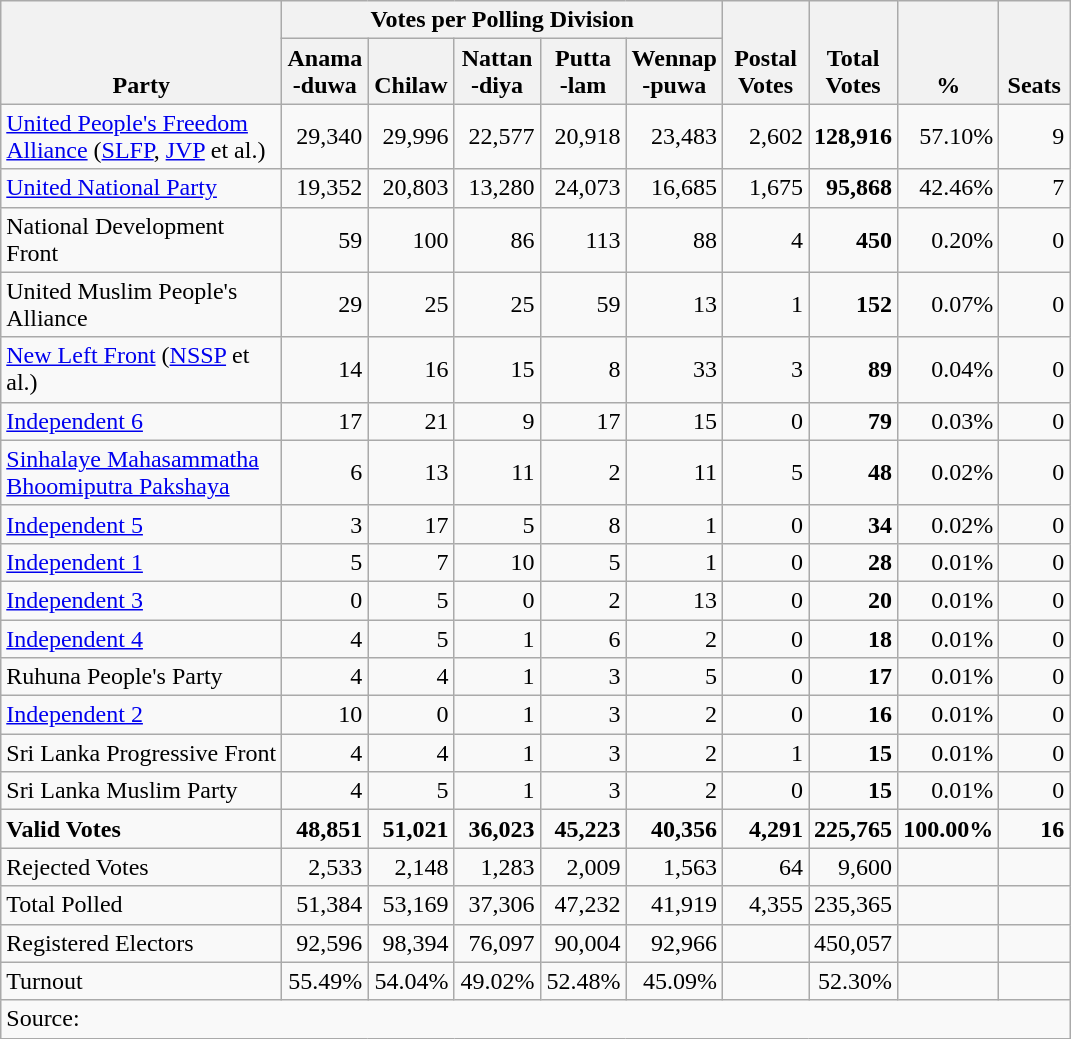<table class="wikitable" border="1" style="text-align:right;">
<tr>
<th align=left valign=bottom rowspan=2 width="180">Party</th>
<th colspan=5>Votes per Polling Division</th>
<th align=center valign=bottom rowspan=2 width="50">Postal<br>Votes</th>
<th align=center valign=bottom rowspan=2 width="50">Total Votes</th>
<th align=center valign=bottom rowspan=2 width="50">%</th>
<th align=center valign=bottom rowspan=2 width="40">Seats</th>
</tr>
<tr>
<th align=center valign=bottom width="50">Anama<br>-duwa</th>
<th align=center valign=bottom width="50">Chilaw</th>
<th align=center valign=bottom width="50">Nattan<br>-diya</th>
<th align=center valign=bottom width="50">Putta<br>-lam</th>
<th align=center valign=bottom width="50">Wennap<br>-puwa</th>
</tr>
<tr>
<td align=left><a href='#'>United People's Freedom Alliance</a> (<a href='#'>SLFP</a>, <a href='#'>JVP</a> et al.)</td>
<td>29,340</td>
<td>29,996</td>
<td>22,577</td>
<td>20,918</td>
<td>23,483</td>
<td>2,602</td>
<td><strong>128,916</strong></td>
<td>57.10%</td>
<td>9</td>
</tr>
<tr>
<td align=left><a href='#'>United National Party</a></td>
<td>19,352</td>
<td>20,803</td>
<td>13,280</td>
<td>24,073</td>
<td>16,685</td>
<td>1,675</td>
<td><strong>95,868</strong></td>
<td>42.46%</td>
<td>7</td>
</tr>
<tr>
<td align=left>National Development Front</td>
<td>59</td>
<td>100</td>
<td>86</td>
<td>113</td>
<td>88</td>
<td>4</td>
<td><strong>450</strong></td>
<td>0.20%</td>
<td>0</td>
</tr>
<tr>
<td align=left>United Muslim People's Alliance</td>
<td>29</td>
<td>25</td>
<td>25</td>
<td>59</td>
<td>13</td>
<td>1</td>
<td><strong>152</strong></td>
<td>0.07%</td>
<td>0</td>
</tr>
<tr>
<td align=left><a href='#'>New Left Front</a> (<a href='#'>NSSP</a> et al.)</td>
<td>14</td>
<td>16</td>
<td>15</td>
<td>8</td>
<td>33</td>
<td>3</td>
<td><strong>89</strong></td>
<td>0.04%</td>
<td>0</td>
</tr>
<tr>
<td align=left><a href='#'>Independent 6</a></td>
<td>17</td>
<td>21</td>
<td>9</td>
<td>17</td>
<td>15</td>
<td>0</td>
<td><strong>79</strong></td>
<td>0.03%</td>
<td>0</td>
</tr>
<tr>
<td align=left><a href='#'>Sinhalaye Mahasammatha Bhoomiputra Pakshaya</a></td>
<td>6</td>
<td>13</td>
<td>11</td>
<td>2</td>
<td>11</td>
<td>5</td>
<td><strong>48</strong></td>
<td>0.02%</td>
<td>0</td>
</tr>
<tr>
<td align=left><a href='#'>Independent 5</a></td>
<td>3</td>
<td>17</td>
<td>5</td>
<td>8</td>
<td>1</td>
<td>0</td>
<td><strong>34</strong></td>
<td>0.02%</td>
<td>0</td>
</tr>
<tr>
<td align=left><a href='#'>Independent 1</a></td>
<td>5</td>
<td>7</td>
<td>10</td>
<td>5</td>
<td>1</td>
<td>0</td>
<td><strong>28</strong></td>
<td>0.01%</td>
<td>0</td>
</tr>
<tr>
<td align=left><a href='#'>Independent 3</a></td>
<td>0</td>
<td>5</td>
<td>0</td>
<td>2</td>
<td>13</td>
<td>0</td>
<td><strong>20</strong></td>
<td>0.01%</td>
<td>0</td>
</tr>
<tr>
<td align=left><a href='#'>Independent 4</a></td>
<td>4</td>
<td>5</td>
<td>1</td>
<td>6</td>
<td>2</td>
<td>0</td>
<td><strong>18</strong></td>
<td>0.01%</td>
<td>0</td>
</tr>
<tr>
<td align=left>Ruhuna People's Party</td>
<td>4</td>
<td>4</td>
<td>1</td>
<td>3</td>
<td>5</td>
<td>0</td>
<td><strong>17</strong></td>
<td>0.01%</td>
<td>0</td>
</tr>
<tr>
<td align=left><a href='#'>Independent 2</a></td>
<td>10</td>
<td>0</td>
<td>1</td>
<td>3</td>
<td>2</td>
<td>0</td>
<td><strong>16</strong></td>
<td>0.01%</td>
<td>0</td>
</tr>
<tr>
<td align=left>Sri Lanka Progressive Front</td>
<td>4</td>
<td>4</td>
<td>1</td>
<td>3</td>
<td>2</td>
<td>1</td>
<td><strong>15</strong></td>
<td>0.01%</td>
<td>0</td>
</tr>
<tr>
<td align=left>Sri Lanka Muslim Party</td>
<td>4</td>
<td>5</td>
<td>1</td>
<td>3</td>
<td>2</td>
<td>0</td>
<td><strong>15</strong></td>
<td>0.01%</td>
<td>0</td>
</tr>
<tr>
<td align=left><strong>Valid Votes</strong></td>
<td><strong>48,851</strong></td>
<td><strong>51,021</strong></td>
<td><strong>36,023</strong></td>
<td><strong>45,223</strong></td>
<td><strong>40,356</strong></td>
<td><strong>4,291</strong></td>
<td><strong>225,765</strong></td>
<td><strong>100.00%</strong></td>
<td><strong>16</strong></td>
</tr>
<tr>
<td align=left>Rejected Votes</td>
<td>2,533</td>
<td>2,148</td>
<td>1,283</td>
<td>2,009</td>
<td>1,563</td>
<td>64</td>
<td>9,600</td>
<td></td>
<td></td>
</tr>
<tr>
<td align=left>Total Polled</td>
<td>51,384</td>
<td>53,169</td>
<td>37,306</td>
<td>47,232</td>
<td>41,919</td>
<td>4,355</td>
<td>235,365</td>
<td></td>
<td></td>
</tr>
<tr>
<td align=left>Registered Electors</td>
<td>92,596</td>
<td>98,394</td>
<td>76,097</td>
<td>90,004</td>
<td>92,966</td>
<td></td>
<td>450,057</td>
<td></td>
<td></td>
</tr>
<tr>
<td align=left>Turnout</td>
<td>55.49%</td>
<td>54.04%</td>
<td>49.02%</td>
<td>52.48%</td>
<td>45.09%</td>
<td></td>
<td>52.30%</td>
<td></td>
<td></td>
</tr>
<tr>
<td align=left colspan=11>Source:</td>
</tr>
</table>
